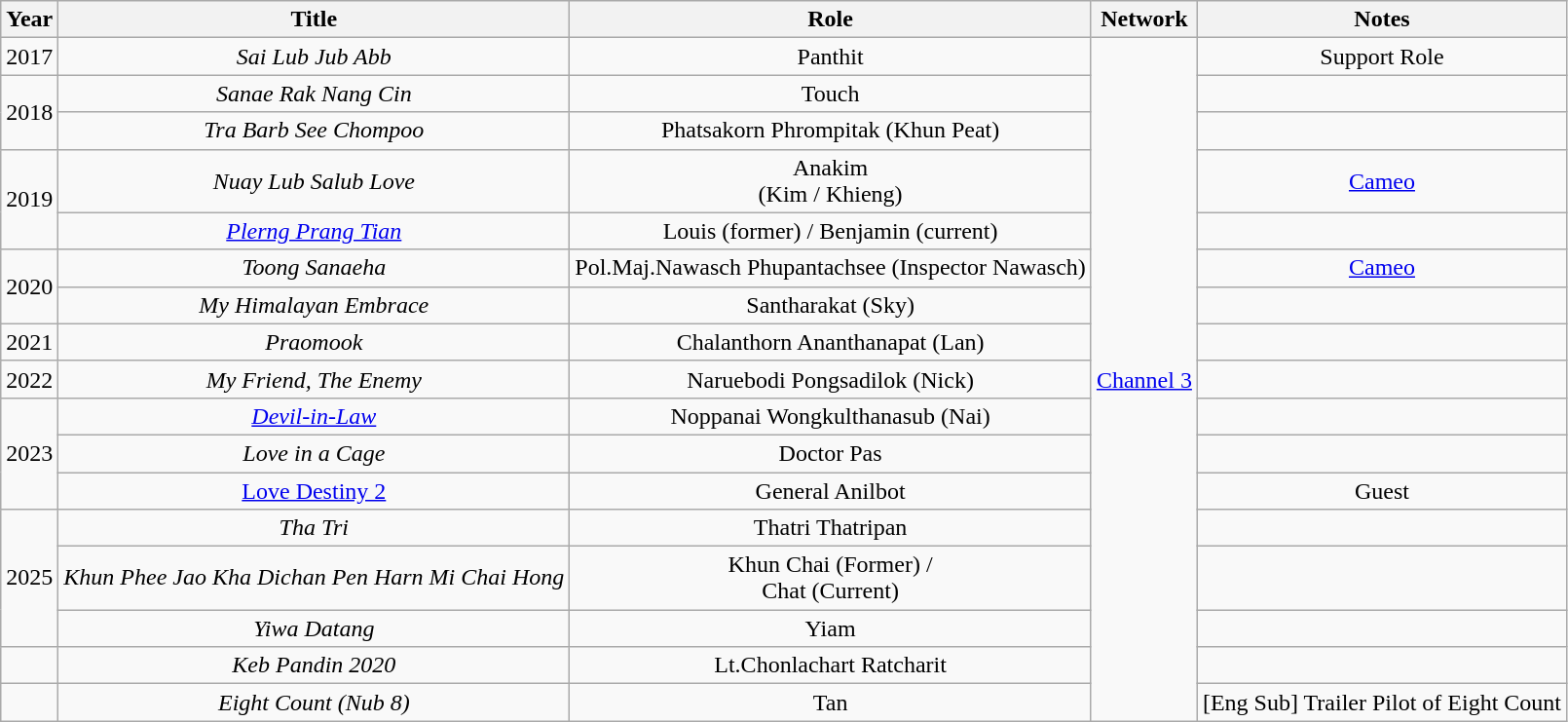<table class="wikitable sortable" style = "text-align:center">
<tr>
<th>Year</th>
<th>Title</th>
<th>Role</th>
<th>Network</th>
<th class="unsortable">Notes</th>
</tr>
<tr>
<td>2017</td>
<td><em> Sai Lub Jub Abb </em></td>
<td>Panthit</td>
<td rowspan="17"><a href='#'>Channel 3</a></td>
<td>Support Role</td>
</tr>
<tr>
<td rowspan="2">2018</td>
<td><em>Sanae Rak Nang Cin </em></td>
<td>Touch</td>
<td></td>
</tr>
<tr>
<td><em> Tra Barb See Chompoo  </em></td>
<td>Phatsakorn Phrompitak (Khun Peat)</td>
<td></td>
</tr>
<tr>
<td rowspan="2">2019</td>
<td><em>Nuay Lub Salub Love  </em></td>
<td>Anakim <br>(Kim / Khieng)</td>
<td><a href='#'>Cameo</a></td>
</tr>
<tr>
<td><em><a href='#'>Plerng Prang Tian</a></em></td>
<td>Louis (former) / Benjamin (current)</td>
<td></td>
</tr>
<tr>
<td rowspan="2">2020</td>
<td><em> Toong Sanaeha </em></td>
<td>Pol.Maj.Nawasch Phupantachsee  (Inspector Nawasch)</td>
<td><a href='#'>Cameo</a></td>
</tr>
<tr>
<td><em> My Himalayan Embrace</em></td>
<td>Santharakat (Sky)</td>
<td></td>
</tr>
<tr>
<td rowspan="1">2021</td>
<td><em>Praomook </em></td>
<td>Chalanthorn Ananthanapat (Lan)</td>
<td></td>
</tr>
<tr>
<td rowspan="1">2022</td>
<td><em>My Friend, The Enemy</em></td>
<td>Naruebodi Pongsadilok (Nick)</td>
<td></td>
</tr>
<tr>
<td rowspan="3">2023</td>
<td><em><a href='#'>Devil-in-Law</a></em></td>
<td>Noppanai Wongkulthanasub (Nai)</td>
<td></td>
</tr>
<tr>
<td><em> Love in a Cage</em></td>
<td>Doctor Pas</td>
<td></td>
</tr>
<tr>
<td><a href='#'>Love Destiny 2</a></td>
<td>General Anilbot</td>
<td>Guest</td>
</tr>
<tr>
<td rowspan="3">2025</td>
<td><em>Tha Tri</em></td>
<td>Thatri Thatripan</td>
<td></td>
</tr>
<tr>
<td><em> Khun Phee Jao Kha Dichan Pen Harn Mi Chai Hong</em></td>
<td>Khun Chai (Former) / <br>Chat (Current)</td>
<td></td>
</tr>
<tr>
<td><em> Yiwa Datang</em></td>
<td>Yiam</td>
<td></td>
</tr>
<tr>
<td></td>
<td><em>Keb Pandin 2020</em></td>
<td>Lt.Chonlachart Ratcharit</td>
<td></td>
</tr>
<tr>
<td></td>
<td><em>Eight Count (Nub 8)</em></td>
<td>Tan</td>
<td> [Eng Sub] Trailer Pilot of Eight Count</td>
</tr>
</table>
